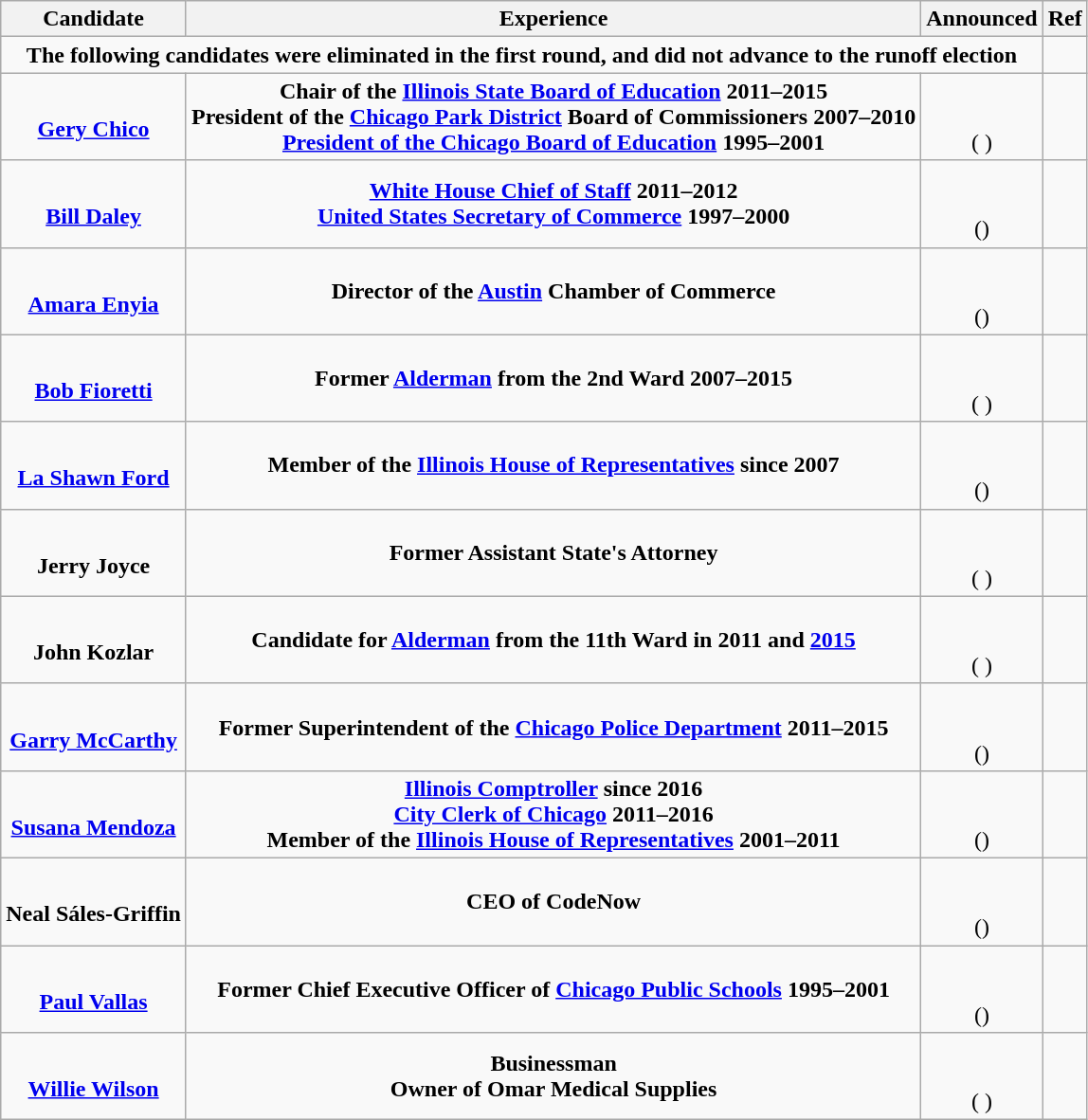<table class="wikitable sortable" style="text-align:center">
<tr>
<th>Candidate</th>
<th>Experience</th>
<th>Announced</th>
<th class="unsortable">Ref</th>
</tr>
<tr>
<td colspan="3"><strong>The following candidates were eliminated in the first round, and did not advance to the runoff election</strong></td>
<td></td>
</tr>
<tr>
<td><br><strong><a href='#'>Gery Chico</a></strong></td>
<td><strong>Chair of the <a href='#'>Illinois State Board of Education</a> 2011–2015</strong><br><strong>President of the <a href='#'>Chicago Park District</a> Board of Commissioners 2007–2010</strong><br><strong><a href='#'>President of the Chicago Board of Education</a> 1995–2001</strong></td>
<td><br><br>( )</td>
<td></td>
</tr>
<tr>
<td><br><strong><a href='#'>Bill Daley</a></strong></td>
<td><strong><a href='#'>White House Chief of Staff</a> 2011–2012</strong><br><strong><a href='#'>United States Secretary of Commerce</a> 1997–2000</strong></td>
<td><br><br>()</td>
<td></td>
</tr>
<tr>
<td><br><strong><a href='#'>Amara Enyia</a></strong></td>
<td><strong>Director of the <a href='#'>Austin</a> Chamber of Commerce</strong></td>
<td><br><br>()</td>
<td></td>
</tr>
<tr>
<td><br><strong><a href='#'>Bob Fioretti</a></strong></td>
<td><strong>Former <a href='#'>Alderman</a> from the 2nd Ward 2007–2015</strong></td>
<td><br><br>( )</td>
<td></td>
</tr>
<tr>
<td><br><strong><a href='#'>La Shawn Ford</a></strong></td>
<td><strong>Member of the <a href='#'>Illinois House of Representatives</a> since 2007</strong></td>
<td><br><br>()</td>
<td></td>
</tr>
<tr>
<td><br><strong>Jerry Joyce</strong></td>
<td><strong>Former Assistant State's Attorney</strong></td>
<td><br><br>( )</td>
<td></td>
</tr>
<tr>
<td><br><strong>John Kozlar</strong></td>
<td><strong>Candidate for <a href='#'>Alderman</a> from the 11th Ward in 2011 and <a href='#'>2015</a></strong></td>
<td><br><br>( )</td>
<td></td>
</tr>
<tr>
<td><br><strong><a href='#'>Garry McCarthy</a></strong></td>
<td><strong>Former Superintendent of the <a href='#'>Chicago Police Department</a> 2011–2015</strong></td>
<td><br><br>()</td>
<td></td>
</tr>
<tr>
<td><br><strong><a href='#'>Susana Mendoza</a></strong></td>
<td><strong><a href='#'>Illinois Comptroller</a> since 2016<br><a href='#'>City Clerk of Chicago</a> 2011–2016<br>Member of the <a href='#'>Illinois House of Representatives</a> 2001–2011</strong></td>
<td><br><br>()</td>
<td></td>
</tr>
<tr>
<td><br><strong>Neal Sáles-Griffin</strong></td>
<td><strong>CEO of CodeNow</strong></td>
<td><br><br>()</td>
<td></td>
</tr>
<tr>
<td><br><strong><a href='#'>Paul Vallas</a></strong></td>
<td><strong>Former Chief Executive Officer of <a href='#'>Chicago Public Schools</a> 1995–2001</strong></td>
<td><br><br>()</td>
<td></td>
</tr>
<tr>
<td><br><strong><a href='#'>Willie Wilson</a></strong></td>
<td><strong>Businessman<br>Owner of Omar Medical Supplies</strong></td>
<td><br><br>( )</td>
<td></td>
</tr>
</table>
